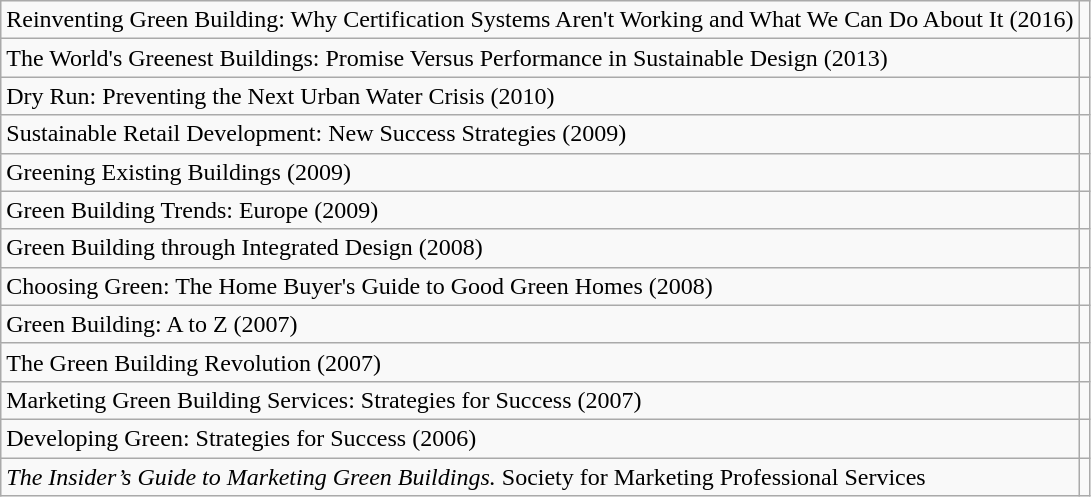<table class="wikitable">
<tr>
<td>Reinventing Green Building: Why Certification Systems Aren't Working and What We Can Do About It (2016)</td>
<td></td>
</tr>
<tr>
<td>The World's Greenest Buildings: Promise Versus Performance in Sustainable Design (2013)</td>
<td></td>
</tr>
<tr>
<td>Dry Run: Preventing the Next Urban Water Crisis (2010)</td>
<td></td>
</tr>
<tr>
<td>Sustainable Retail Development: New Success Strategies (2009)</td>
<td></td>
</tr>
<tr>
<td>Greening Existing Buildings (2009)</td>
<td></td>
</tr>
<tr>
<td>Green Building Trends: Europe (2009)</td>
<td></td>
</tr>
<tr>
<td>Green Building through Integrated Design (2008)</td>
<td></td>
</tr>
<tr>
<td>Choosing Green: The Home Buyer's Guide to Good Green Homes (2008)</td>
<td></td>
</tr>
<tr>
<td>Green Building: A to Z (2007)</td>
<td></td>
</tr>
<tr>
<td>The Green Building Revolution (2007)</td>
<td></td>
</tr>
<tr>
<td>Marketing Green Building Services: Strategies for Success (2007)</td>
<td></td>
</tr>
<tr>
<td>Developing Green: Strategies for Success (2006)</td>
<td></td>
</tr>
<tr>
<td><em>The Insider’s Guide to Marketing Green Buildings.</em> Society for Marketing Professional Services</td>
<td></td>
</tr>
</table>
